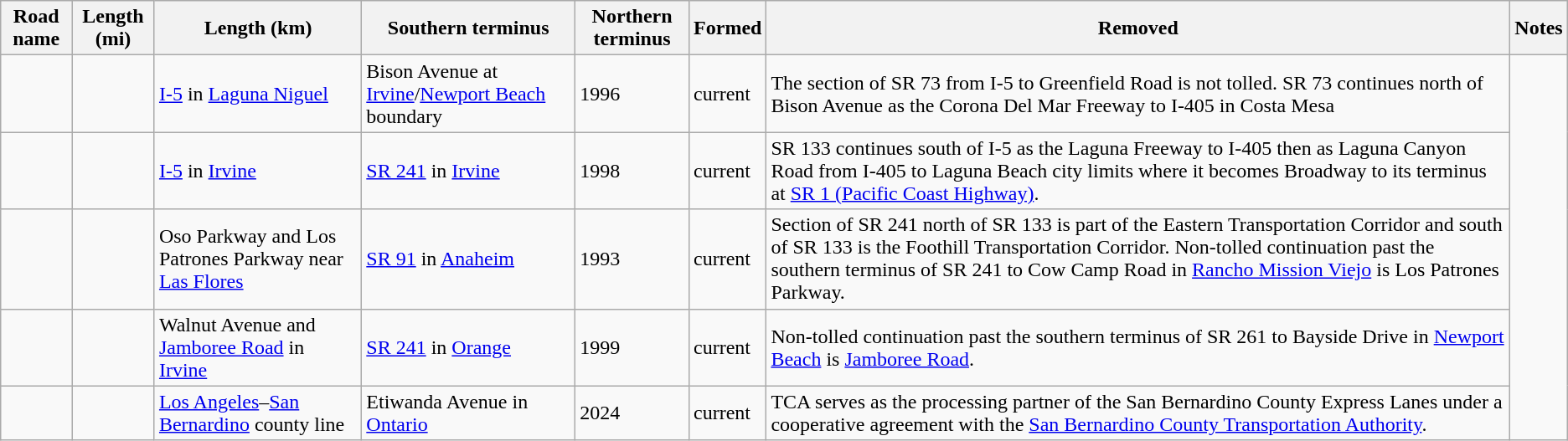<table class=wikitable>
<tr>
<th scope=col>Road name</th>
<th scope=col>Length (mi)</th>
<th scope=col>Length (km)</th>
<th scope=col>Southern terminus</th>
<th scope=col>Northern terminus</th>
<th scope=col>Formed</th>
<th scope=col>Removed</th>
<th scope=col>Notes</th>
</tr>
<tr>
<td></td>
<td></td>
<td><a href='#'>I-5</a> in <a href='#'>Laguna Niguel</a></td>
<td>Bison Avenue at <a href='#'>Irvine</a>/<a href='#'>Newport Beach</a> boundary</td>
<td>1996</td>
<td>current</td>
<td>The section of SR 73 from I-5 to Greenfield Road is not tolled. SR 73 continues north of Bison Avenue as the Corona Del Mar Freeway to I-405 in Costa Mesa</td>
</tr>
<tr>
<td></td>
<td></td>
<td><a href='#'>I-5</a> in <a href='#'>Irvine</a></td>
<td><a href='#'>SR 241</a> in <a href='#'>Irvine</a></td>
<td>1998</td>
<td>current</td>
<td>SR 133 continues south of I-5 as the Laguna Freeway to I-405 then as Laguna Canyon Road from I-405 to Laguna Beach city limits where it becomes Broadway to its terminus at <a href='#'>SR 1 (Pacific Coast Highway)</a>.</td>
</tr>
<tr>
<td></td>
<td></td>
<td>Oso Parkway and Los Patrones Parkway near <a href='#'>Las Flores</a></td>
<td><a href='#'>SR 91</a> in <a href='#'>Anaheim</a></td>
<td>1993</td>
<td>current</td>
<td>Section of SR 241 north of SR 133 is part of the Eastern Transportation Corridor and south of SR 133 is the Foothill Transportation Corridor. Non-tolled continuation past the southern terminus of SR 241 to Cow Camp Road in <a href='#'>Rancho Mission Viejo</a> is Los Patrones Parkway.</td>
</tr>
<tr>
<td></td>
<td></td>
<td>Walnut Avenue and <a href='#'>Jamboree Road</a> in <a href='#'>Irvine</a></td>
<td><a href='#'>SR 241</a> in <a href='#'>Orange</a></td>
<td>1999</td>
<td>current</td>
<td>Non-tolled continuation past the southern terminus of SR 261 to Bayside Drive in <a href='#'>Newport Beach</a> is <a href='#'>Jamboree Road</a>.</td>
</tr>
<tr>
<td></td>
<td></td>
<td><a href='#'>Los Angeles</a>–<a href='#'>San Bernardino</a> county line</td>
<td>Etiwanda Avenue in <a href='#'>Ontario</a></td>
<td>2024</td>
<td>current</td>
<td>TCA serves as the processing partner of the San Bernardino County Express Lanes under a cooperative agreement with the <a href='#'>San Bernardino County Transportation Authority</a>.</td>
</tr>
</table>
